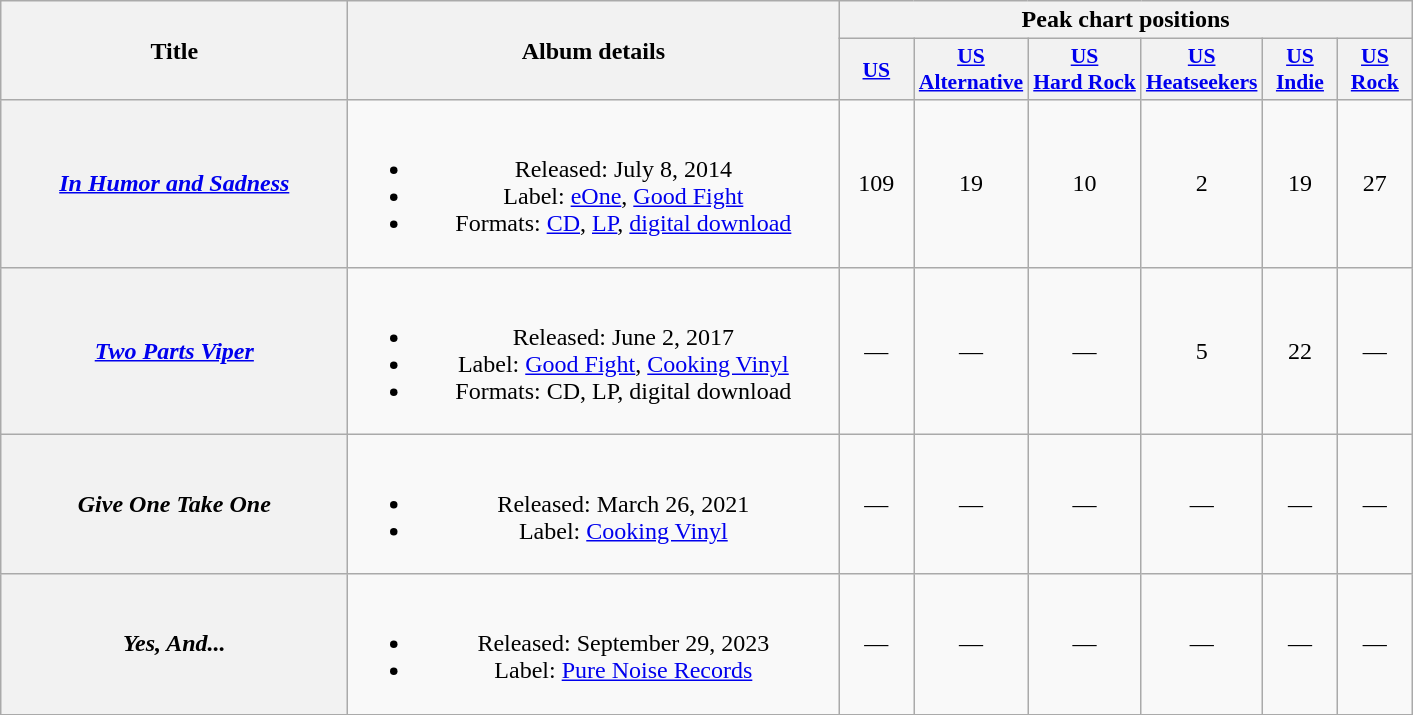<table class="wikitable plainrowheaders" style="text-align:center;">
<tr>
<th scope="col" rowspan="2" style="width:14em;">Title</th>
<th scope="col" rowspan="2" style="width:20em;">Album details</th>
<th scope="col" colspan="6">Peak chart positions</th>
</tr>
<tr>
<th scope="col" style="width:3em;font-size:90%;"><a href='#'>US</a></th>
<th scope="col" style="width:3em;font-size:90%;"><a href='#'>US<br>Alternative</a></th>
<th scope="col" style="width:3em;font-size:90%;"><a href='#'>US<br>Hard Rock</a></th>
<th scope="col" style="width:3em;font-size:90%;"><a href='#'>US<br>Heatseekers</a></th>
<th scope="col" style="width:3em;font-size:90%;"><a href='#'>US<br>Indie</a></th>
<th scope="col" style="width:3em;font-size:90%;"><a href='#'>US<br>Rock</a></th>
</tr>
<tr>
<th scope="row"><em><a href='#'>In Humor and Sadness</a></em></th>
<td><br><ul><li>Released: July 8, 2014</li><li>Label: <a href='#'>eOne</a>, <a href='#'>Good Fight</a></li><li>Formats: <a href='#'>CD</a>, <a href='#'>LP</a>, <a href='#'>digital download</a></li></ul></td>
<td>109</td>
<td>19</td>
<td>10</td>
<td>2</td>
<td>19</td>
<td>27</td>
</tr>
<tr>
<th scope="row"><em><a href='#'>Two Parts Viper</a></em></th>
<td><br><ul><li>Released: June 2, 2017</li><li>Label: <a href='#'>Good Fight</a>, <a href='#'>Cooking Vinyl</a></li><li>Formats: CD, LP, digital download</li></ul></td>
<td>—</td>
<td>—</td>
<td>—</td>
<td>5</td>
<td>22</td>
<td>—</td>
</tr>
<tr>
<th scope=row><em>Give One Take One</em></th>
<td><br><ul><li>Released: March 26, 2021</li><li>Label: <a href='#'>Cooking Vinyl</a></li></ul></td>
<td>—</td>
<td>—</td>
<td>—</td>
<td>—</td>
<td>—</td>
<td>—</td>
</tr>
<tr>
<th scope=row><em>Yes, And...</em></th>
<td><br><ul><li>Released: September 29, 2023</li><li>Label: <a href='#'>Pure Noise Records</a></li></ul></td>
<td>—</td>
<td>—</td>
<td>—</td>
<td>—</td>
<td>—</td>
<td>—</td>
</tr>
<tr>
</tr>
</table>
